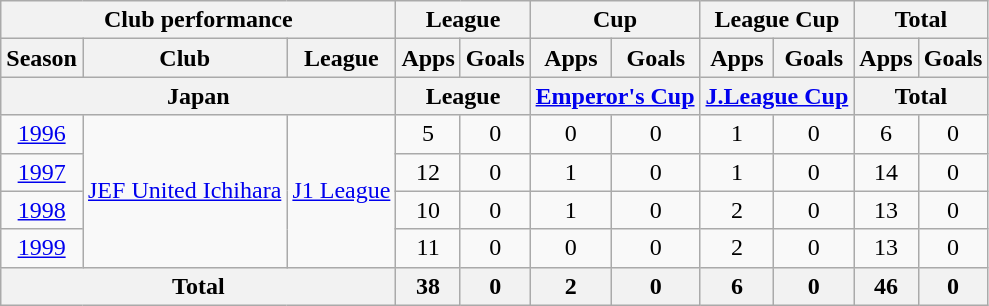<table class="wikitable" style="text-align:center;">
<tr>
<th colspan=3>Club performance</th>
<th colspan=2>League</th>
<th colspan=2>Cup</th>
<th colspan=2>League Cup</th>
<th colspan=2>Total</th>
</tr>
<tr>
<th>Season</th>
<th>Club</th>
<th>League</th>
<th>Apps</th>
<th>Goals</th>
<th>Apps</th>
<th>Goals</th>
<th>Apps</th>
<th>Goals</th>
<th>Apps</th>
<th>Goals</th>
</tr>
<tr>
<th colspan=3>Japan</th>
<th colspan=2>League</th>
<th colspan=2><a href='#'>Emperor's Cup</a></th>
<th colspan=2><a href='#'>J.League Cup</a></th>
<th colspan=2>Total</th>
</tr>
<tr>
<td><a href='#'>1996</a></td>
<td rowspan="4"><a href='#'>JEF United Ichihara</a></td>
<td rowspan="4"><a href='#'>J1 League</a></td>
<td>5</td>
<td>0</td>
<td>0</td>
<td>0</td>
<td>1</td>
<td>0</td>
<td>6</td>
<td>0</td>
</tr>
<tr>
<td><a href='#'>1997</a></td>
<td>12</td>
<td>0</td>
<td>1</td>
<td>0</td>
<td>1</td>
<td>0</td>
<td>14</td>
<td>0</td>
</tr>
<tr>
<td><a href='#'>1998</a></td>
<td>10</td>
<td>0</td>
<td>1</td>
<td>0</td>
<td>2</td>
<td>0</td>
<td>13</td>
<td>0</td>
</tr>
<tr>
<td><a href='#'>1999</a></td>
<td>11</td>
<td>0</td>
<td>0</td>
<td>0</td>
<td>2</td>
<td>0</td>
<td>13</td>
<td>0</td>
</tr>
<tr>
<th colspan=3>Total</th>
<th>38</th>
<th>0</th>
<th>2</th>
<th>0</th>
<th>6</th>
<th>0</th>
<th>46</th>
<th>0</th>
</tr>
</table>
